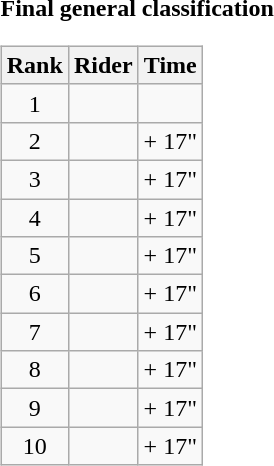<table>
<tr>
<td><strong>Final general classification</strong><br><table class="wikitable">
<tr>
<th scope="col">Rank</th>
<th scope="col">Rider</th>
<th scope="col">Time</th>
</tr>
<tr>
<td style="text-align:center;">1</td>
<td></td>
<td style="text-align:right;"></td>
</tr>
<tr>
<td style="text-align:center;">2</td>
<td></td>
<td style="text-align:right;">+ 17"</td>
</tr>
<tr>
<td style="text-align:center;">3</td>
<td></td>
<td style="text-align:right;">+ 17"</td>
</tr>
<tr>
<td style="text-align:center;">4</td>
<td></td>
<td style="text-align:right;">+ 17"</td>
</tr>
<tr>
<td style="text-align:center;">5</td>
<td></td>
<td style="text-align:right;">+ 17"</td>
</tr>
<tr>
<td style="text-align:center;">6</td>
<td></td>
<td style="text-align:right;">+ 17"</td>
</tr>
<tr>
<td style="text-align:center;">7</td>
<td></td>
<td style="text-align:right;">+ 17"</td>
</tr>
<tr>
<td style="text-align:center;">8</td>
<td></td>
<td style="text-align:right;">+ 17"</td>
</tr>
<tr>
<td style="text-align:center;">9</td>
<td></td>
<td style="text-align:right;">+ 17"</td>
</tr>
<tr>
<td style="text-align:center;">10</td>
<td></td>
<td style="text-align:right;">+ 17"</td>
</tr>
</table>
</td>
</tr>
</table>
